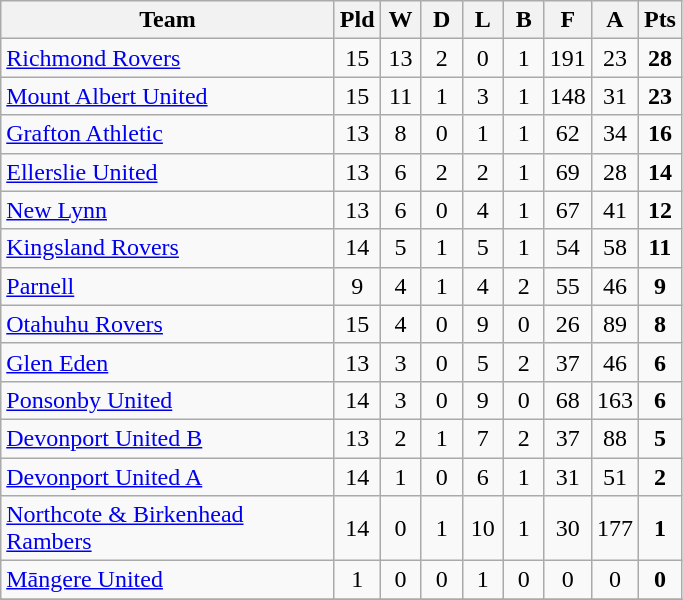<table class="wikitable" style="text-align:center;">
<tr>
<th width=215>Team</th>
<th width=20 abbr="Played">Pld</th>
<th width=20 abbr="Won">W</th>
<th width=20 abbr="Drawn">D</th>
<th width=20 abbr="Lost">L</th>
<th width=20 abbr="Bye">B</th>
<th width=20 abbr="For">F</th>
<th width=20 abbr="Against">A</th>
<th width=20 abbr="Points">Pts</th>
</tr>
<tr>
<td style="text-align:left;"><a href='#'>Richmond Rovers</a></td>
<td>15</td>
<td>13</td>
<td>2</td>
<td>0</td>
<td>1</td>
<td>191</td>
<td>23</td>
<td><strong>28</strong></td>
</tr>
<tr>
<td style="text-align:left;"><a href='#'>Mount Albert United</a></td>
<td>15</td>
<td>11</td>
<td>1</td>
<td>3</td>
<td>1</td>
<td>148</td>
<td>31</td>
<td><strong>23</strong></td>
</tr>
<tr>
<td style="text-align:left;"><a href='#'>Grafton Athletic</a></td>
<td>13</td>
<td>8</td>
<td>0</td>
<td>1</td>
<td>1</td>
<td>62</td>
<td>34</td>
<td><strong>16</strong></td>
</tr>
<tr>
<td style="text-align:left;"><a href='#'>Ellerslie United</a></td>
<td>13</td>
<td>6</td>
<td>2</td>
<td>2</td>
<td>1</td>
<td>69</td>
<td>28</td>
<td><strong>14</strong></td>
</tr>
<tr>
<td style="text-align:left;"><a href='#'>New Lynn</a></td>
<td>13</td>
<td>6</td>
<td>0</td>
<td>4</td>
<td>1</td>
<td>67</td>
<td>41</td>
<td><strong>12</strong></td>
</tr>
<tr>
<td style="text-align:left;"><a href='#'>Kingsland Rovers</a></td>
<td>14</td>
<td>5</td>
<td>1</td>
<td>5</td>
<td>1</td>
<td>54</td>
<td>58</td>
<td><strong>11</strong></td>
</tr>
<tr>
<td style="text-align:left;"><a href='#'>Parnell</a></td>
<td>9</td>
<td>4</td>
<td>1</td>
<td>4</td>
<td>2</td>
<td>55</td>
<td>46</td>
<td><strong>9</strong></td>
</tr>
<tr>
<td style="text-align:left;"><a href='#'>Otahuhu Rovers</a></td>
<td>15</td>
<td>4</td>
<td>0</td>
<td>9</td>
<td>0</td>
<td>26</td>
<td>89</td>
<td><strong>8</strong></td>
</tr>
<tr>
<td style="text-align:left;"><a href='#'>Glen Eden</a></td>
<td>13</td>
<td>3</td>
<td>0</td>
<td>5</td>
<td>2</td>
<td>37</td>
<td>46</td>
<td><strong>6</strong></td>
</tr>
<tr>
<td style="text-align:left;"><a href='#'>Ponsonby United</a></td>
<td>14</td>
<td>3</td>
<td>0</td>
<td>9</td>
<td>0</td>
<td>68</td>
<td>163</td>
<td><strong>6</strong></td>
</tr>
<tr>
<td style="text-align:left;"><a href='#'>Devonport United B</a></td>
<td>13</td>
<td>2</td>
<td>1</td>
<td>7</td>
<td>2</td>
<td>37</td>
<td>88</td>
<td><strong>5</strong></td>
</tr>
<tr>
<td style="text-align:left;"><a href='#'>Devonport United A</a></td>
<td>14</td>
<td>1</td>
<td>0</td>
<td>6</td>
<td>1</td>
<td>31</td>
<td>51</td>
<td><strong>2</strong></td>
</tr>
<tr>
<td style="text-align:left;"><a href='#'>Northcote & Birkenhead Rambers</a></td>
<td>14</td>
<td>0</td>
<td>1</td>
<td>10</td>
<td>1</td>
<td>30</td>
<td>177</td>
<td><strong>1</strong></td>
</tr>
<tr>
<td style="text-align:left;"><a href='#'>Māngere United</a></td>
<td>1</td>
<td>0</td>
<td>0</td>
<td>1</td>
<td>0</td>
<td>0</td>
<td>0</td>
<td><strong>0</strong></td>
</tr>
<tr>
</tr>
</table>
